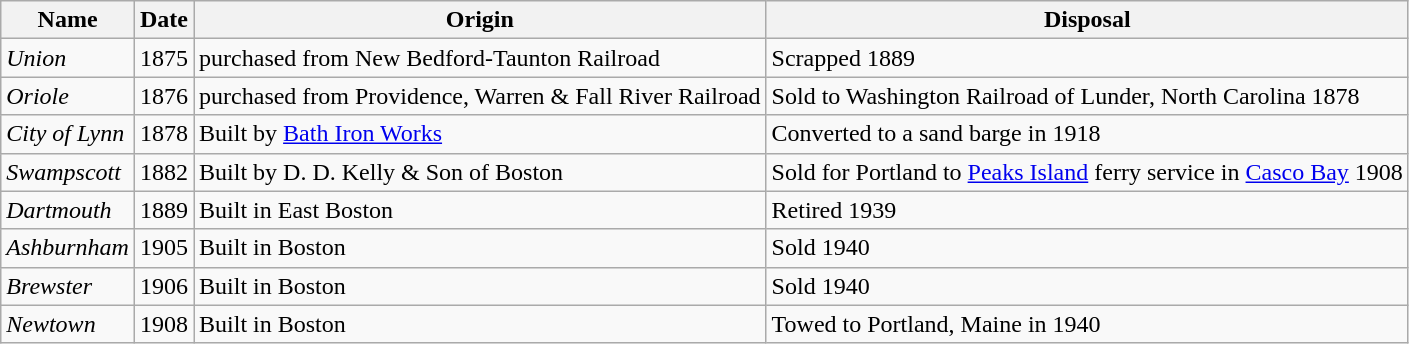<table class="wikitable">
<tr>
<th>Name</th>
<th>Date</th>
<th>Origin</th>
<th>Disposal</th>
</tr>
<tr>
<td><em>Union</em></td>
<td>1875</td>
<td>purchased from New Bedford-Taunton Railroad</td>
<td>Scrapped 1889</td>
</tr>
<tr>
<td><em>Oriole</em></td>
<td>1876</td>
<td>purchased from Providence, Warren & Fall River Railroad</td>
<td>Sold to Washington Railroad of Lunder, North Carolina 1878</td>
</tr>
<tr>
<td><em>City of Lynn</em></td>
<td>1878</td>
<td>Built by <a href='#'>Bath Iron Works</a></td>
<td>Converted to a sand barge in 1918</td>
</tr>
<tr>
<td><em>Swampscott</em></td>
<td>1882</td>
<td>Built by D. D. Kelly & Son of Boston</td>
<td>Sold for Portland to <a href='#'>Peaks Island</a> ferry service in <a href='#'>Casco Bay</a> 1908</td>
</tr>
<tr>
<td><em>Dartmouth</em></td>
<td>1889</td>
<td>Built in East Boston</td>
<td>Retired 1939</td>
</tr>
<tr>
<td><em>Ashburnham</em></td>
<td>1905</td>
<td>Built in Boston</td>
<td>Sold 1940</td>
</tr>
<tr>
<td><em>Brewster</em></td>
<td>1906</td>
<td>Built in Boston</td>
<td>Sold 1940</td>
</tr>
<tr>
<td><em>Newtown</em></td>
<td>1908</td>
<td>Built in Boston</td>
<td>Towed to Portland, Maine in 1940</td>
</tr>
</table>
